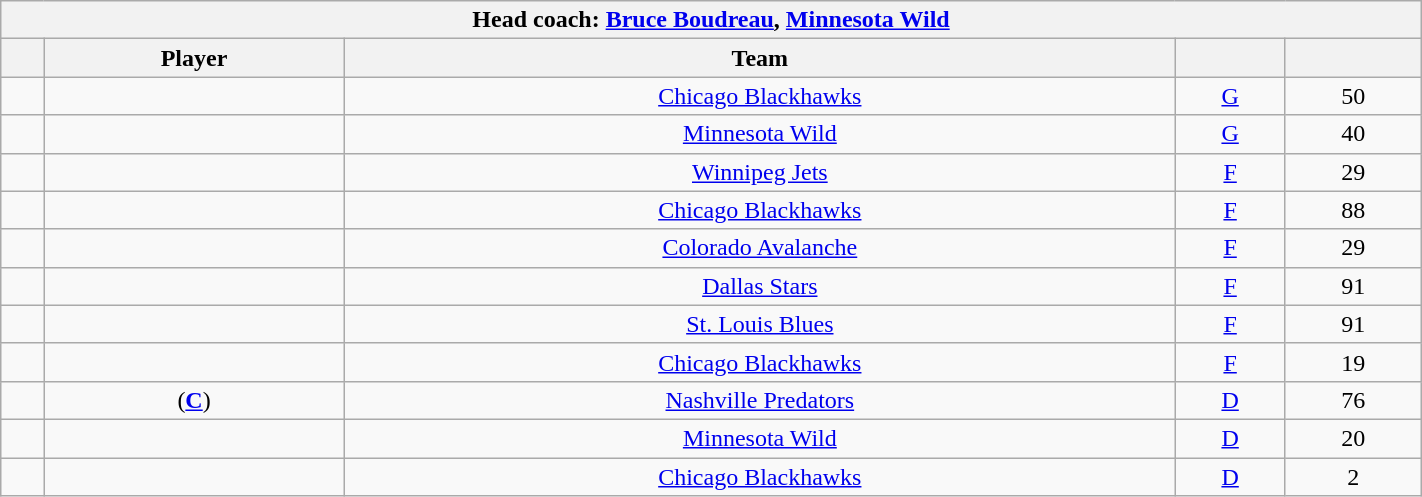<table class="wikitable sortable" style="text-align:center" width="75%">
<tr>
<th colspan=5>Head coach:  <a href='#'>Bruce Boudreau</a>, <a href='#'>Minnesota Wild</a></th>
</tr>
<tr>
<th></th>
<th>Player</th>
<th>Team</th>
<th></th>
<th></th>
</tr>
<tr>
<td></td>
<td></td>
<td><a href='#'>Chicago Blackhawks</a></td>
<td><a href='#'>G</a></td>
<td>50</td>
</tr>
<tr>
<td></td>
<td></td>
<td><a href='#'>Minnesota Wild</a></td>
<td><a href='#'>G</a></td>
<td>40</td>
</tr>
<tr>
<td></td>
<td></td>
<td><a href='#'>Winnipeg Jets</a></td>
<td><a href='#'>F</a></td>
<td>29</td>
</tr>
<tr>
<td></td>
<td></td>
<td><a href='#'>Chicago Blackhawks</a></td>
<td><a href='#'>F</a></td>
<td>88</td>
</tr>
<tr>
<td></td>
<td></td>
<td><a href='#'>Colorado Avalanche</a></td>
<td><a href='#'>F</a></td>
<td>29</td>
</tr>
<tr>
<td></td>
<td></td>
<td><a href='#'>Dallas Stars</a></td>
<td><a href='#'>F</a></td>
<td>91</td>
</tr>
<tr>
<td></td>
<td></td>
<td><a href='#'>St. Louis Blues</a></td>
<td><a href='#'>F</a></td>
<td>91</td>
</tr>
<tr>
<td></td>
<td></td>
<td><a href='#'>Chicago Blackhawks</a></td>
<td><a href='#'>F</a></td>
<td>19</td>
</tr>
<tr>
<td></td>
<td> (<strong><a href='#'>C</a></strong>)</td>
<td><a href='#'>Nashville Predators</a></td>
<td><a href='#'>D</a></td>
<td>76</td>
</tr>
<tr>
<td></td>
<td></td>
<td><a href='#'>Minnesota Wild</a></td>
<td><a href='#'>D</a></td>
<td>20</td>
</tr>
<tr>
<td></td>
<td></td>
<td><a href='#'>Chicago Blackhawks</a></td>
<td><a href='#'>D</a></td>
<td>2</td>
</tr>
</table>
